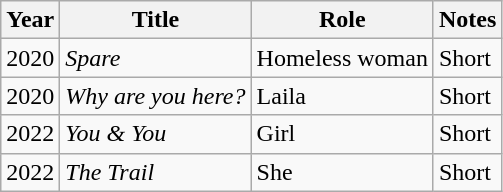<table class="wikitable">
<tr>
<th>Year</th>
<th>Title</th>
<th>Role</th>
<th>Notes</th>
</tr>
<tr>
<td>2020</td>
<td><em>Spare</em></td>
<td>Homeless woman</td>
<td>Short</td>
</tr>
<tr>
<td>2020</td>
<td><em>Why are you here?</em></td>
<td>Laila</td>
<td>Short</td>
</tr>
<tr>
<td>2022</td>
<td><em>You & You</em></td>
<td>Girl</td>
<td>Short</td>
</tr>
<tr>
<td>2022</td>
<td><em>The Trail</em></td>
<td>She</td>
<td>Short</td>
</tr>
</table>
